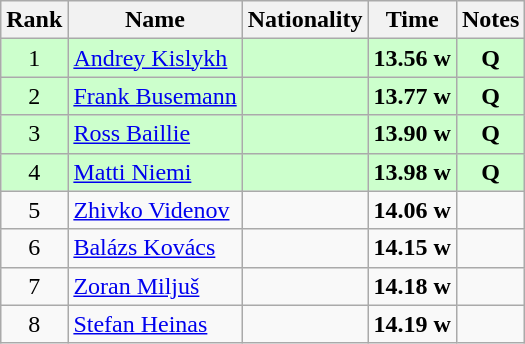<table class="wikitable sortable" style="text-align:center">
<tr>
<th>Rank</th>
<th>Name</th>
<th>Nationality</th>
<th>Time</th>
<th>Notes</th>
</tr>
<tr bgcolor=ccffcc>
<td>1</td>
<td align=left><a href='#'>Andrey Kislykh</a></td>
<td align=left></td>
<td><strong>13.56</strong> <strong>w</strong></td>
<td><strong>Q</strong></td>
</tr>
<tr bgcolor=ccffcc>
<td>2</td>
<td align=left><a href='#'>Frank Busemann</a></td>
<td align=left></td>
<td><strong>13.77</strong> <strong>w</strong></td>
<td><strong>Q</strong></td>
</tr>
<tr bgcolor=ccffcc>
<td>3</td>
<td align=left><a href='#'>Ross Baillie</a></td>
<td align=left></td>
<td><strong>13.90</strong> <strong>w</strong></td>
<td><strong>Q</strong></td>
</tr>
<tr bgcolor=ccffcc>
<td>4</td>
<td align=left><a href='#'>Matti Niemi</a></td>
<td align=left></td>
<td><strong>13.98</strong> <strong>w</strong></td>
<td><strong>Q</strong></td>
</tr>
<tr>
<td>5</td>
<td align=left><a href='#'>Zhivko Videnov</a></td>
<td align=left></td>
<td><strong>14.06</strong> <strong>w</strong></td>
<td></td>
</tr>
<tr>
<td>6</td>
<td align=left><a href='#'>Balázs Kovács</a></td>
<td align=left></td>
<td><strong>14.15</strong> <strong>w</strong></td>
<td></td>
</tr>
<tr>
<td>7</td>
<td align=left><a href='#'>Zoran Miljuš</a></td>
<td align=left></td>
<td><strong>14.18</strong> <strong>w</strong></td>
<td></td>
</tr>
<tr>
<td>8</td>
<td align=left><a href='#'>Stefan Heinas</a></td>
<td align=left></td>
<td><strong>14.19</strong> <strong>w</strong></td>
<td></td>
</tr>
</table>
